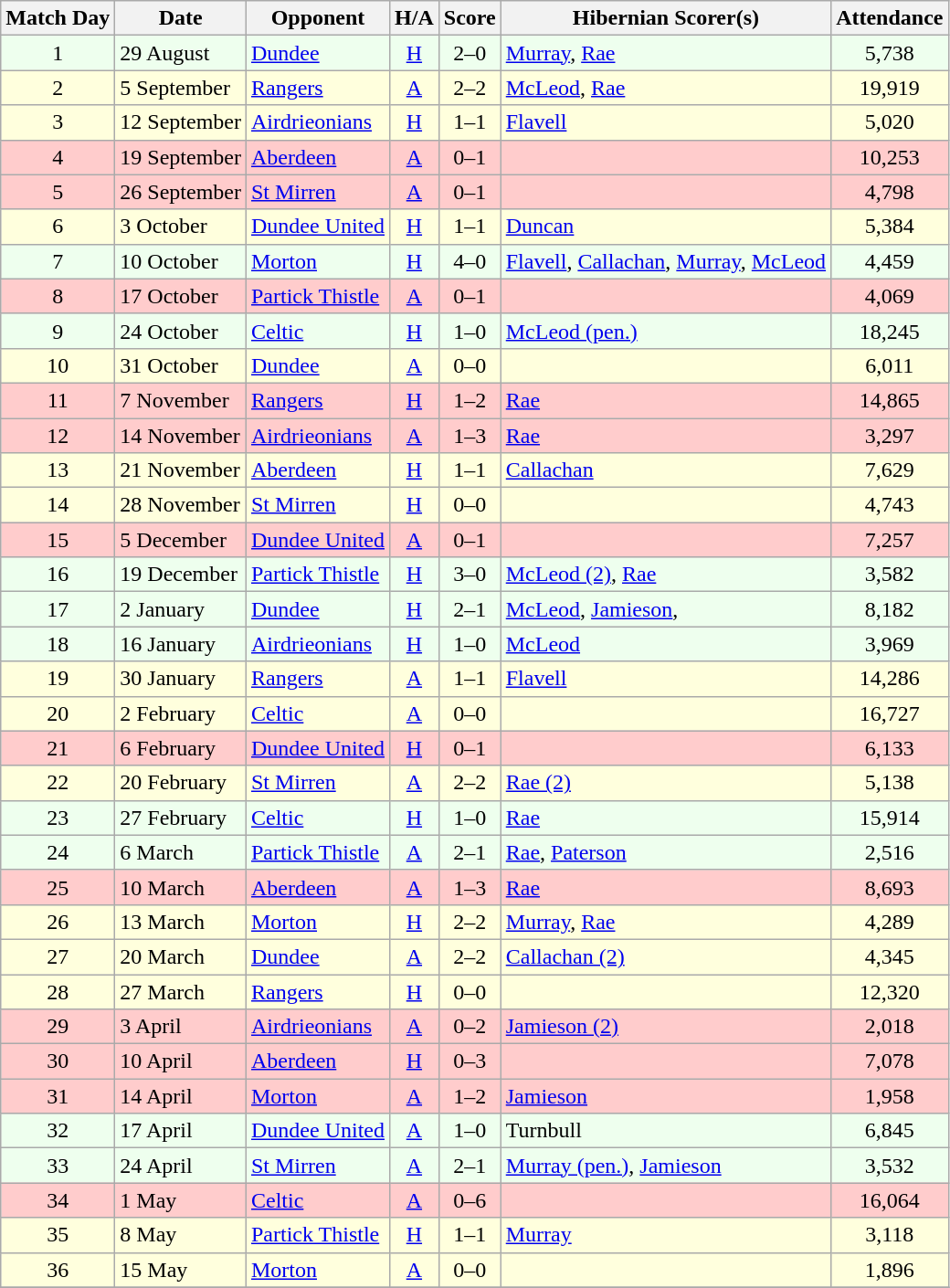<table class="wikitable" style="text-align:center">
<tr>
<th>Match Day</th>
<th>Date</th>
<th>Opponent</th>
<th>H/A</th>
<th>Score</th>
<th>Hibernian Scorer(s)</th>
<th>Attendance</th>
</tr>
<tr bgcolor=#EEFFEE>
<td>1</td>
<td align=left>29 August</td>
<td align=left><a href='#'>Dundee</a></td>
<td><a href='#'>H</a></td>
<td>2–0</td>
<td align=left><a href='#'>Murray</a>, <a href='#'>Rae</a></td>
<td>5,738</td>
</tr>
<tr bgcolor=#FFFFDD>
<td>2</td>
<td align=left>5 September</td>
<td align=left><a href='#'>Rangers</a></td>
<td><a href='#'>A</a></td>
<td>2–2</td>
<td align=left><a href='#'>McLeod</a>, <a href='#'>Rae</a></td>
<td>19,919</td>
</tr>
<tr bgcolor=#FFFFDD>
<td>3</td>
<td align=left>12 September</td>
<td align=left><a href='#'>Airdrieonians</a></td>
<td><a href='#'>H</a></td>
<td>1–1</td>
<td align=left><a href='#'>Flavell</a></td>
<td>5,020</td>
</tr>
<tr bgcolor=#FFCCCC>
<td>4</td>
<td align=left>19 September</td>
<td align=left><a href='#'>Aberdeen</a></td>
<td><a href='#'>A</a></td>
<td>0–1</td>
<td align=left></td>
<td>10,253</td>
</tr>
<tr bgcolor=#FFCCCC>
<td>5</td>
<td align=left>26 September</td>
<td align=left><a href='#'>St Mirren</a></td>
<td><a href='#'>A</a></td>
<td>0–1</td>
<td align=left></td>
<td>4,798</td>
</tr>
<tr bgcolor=#FFFFDD>
<td>6</td>
<td align=left>3 October</td>
<td align=left><a href='#'>Dundee United</a></td>
<td><a href='#'>H</a></td>
<td>1–1</td>
<td align=left><a href='#'>Duncan</a></td>
<td>5,384</td>
</tr>
<tr bgcolor=#EEFFEE>
<td>7</td>
<td align=left>10 October</td>
<td align=left><a href='#'>Morton</a></td>
<td><a href='#'>H</a></td>
<td>4–0</td>
<td align=left><a href='#'>Flavell</a>, <a href='#'>Callachan</a>, <a href='#'>Murray</a>, <a href='#'>McLeod</a></td>
<td>4,459</td>
</tr>
<tr bgcolor=#FFCCCC>
<td>8</td>
<td align=left>17 October</td>
<td align=left><a href='#'>Partick Thistle</a></td>
<td><a href='#'>A</a></td>
<td>0–1</td>
<td align=left></td>
<td>4,069</td>
</tr>
<tr bgcolor=#EEFFEE>
<td>9</td>
<td align=left>24 October</td>
<td align=left><a href='#'>Celtic</a></td>
<td><a href='#'>H</a></td>
<td>1–0</td>
<td align=left><a href='#'>McLeod (pen.)</a></td>
<td>18,245</td>
</tr>
<tr bgcolor=#FFFFDD>
<td>10</td>
<td align=left>31 October</td>
<td align=left><a href='#'>Dundee</a></td>
<td><a href='#'>A</a></td>
<td>0–0</td>
<td align=left></td>
<td>6,011</td>
</tr>
<tr bgcolor=#FFCCCC>
<td>11</td>
<td align=left>7 November</td>
<td align=left><a href='#'>Rangers</a></td>
<td><a href='#'>H</a></td>
<td>1–2</td>
<td align=left><a href='#'>Rae</a></td>
<td>14,865</td>
</tr>
<tr bgcolor=#FFCCCC>
<td>12</td>
<td align=left>14 November</td>
<td align=left><a href='#'>Airdrieonians</a></td>
<td><a href='#'>A</a></td>
<td>1–3</td>
<td align=left><a href='#'>Rae</a></td>
<td>3,297</td>
</tr>
<tr bgcolor=#FFFFDD>
<td>13</td>
<td align=left>21 November</td>
<td align=left><a href='#'>Aberdeen</a></td>
<td><a href='#'>H</a></td>
<td>1–1</td>
<td align=left><a href='#'>Callachan</a></td>
<td>7,629</td>
</tr>
<tr bgcolor=#FFFFDD>
<td>14</td>
<td align=left>28 November</td>
<td align=left><a href='#'>St Mirren</a></td>
<td><a href='#'>H</a></td>
<td>0–0</td>
<td align=left></td>
<td>4,743</td>
</tr>
<tr bgcolor=#FFCCCC>
<td>15</td>
<td align=left>5 December</td>
<td align=left><a href='#'>Dundee United</a></td>
<td><a href='#'>A</a></td>
<td>0–1</td>
<td align=left></td>
<td>7,257</td>
</tr>
<tr bgcolor=#EEFFEE>
<td>16</td>
<td align=left>19 December</td>
<td align=left><a href='#'>Partick Thistle</a></td>
<td><a href='#'>H</a></td>
<td>3–0</td>
<td align=left><a href='#'>McLeod (2)</a>, <a href='#'>Rae</a></td>
<td>3,582</td>
</tr>
<tr bgcolor=#EEFFEE>
<td>17</td>
<td align=left>2 January</td>
<td align=left><a href='#'>Dundee</a></td>
<td><a href='#'>H</a></td>
<td>2–1</td>
<td align=left><a href='#'>McLeod</a>, <a href='#'>Jamieson</a>,</td>
<td>8,182</td>
</tr>
<tr bgcolor=#EEFFEE>
<td>18</td>
<td align=left>16 January</td>
<td align=left><a href='#'>Airdrieonians</a></td>
<td><a href='#'>H</a></td>
<td>1–0</td>
<td align=left><a href='#'>McLeod</a></td>
<td>3,969</td>
</tr>
<tr bgcolor=#FFFFDD>
<td>19</td>
<td align=left>30 January</td>
<td align=left><a href='#'>Rangers</a></td>
<td><a href='#'>A</a></td>
<td>1–1</td>
<td align=left><a href='#'>Flavell</a></td>
<td>14,286</td>
</tr>
<tr bgcolor=#FFFFDD>
<td>20</td>
<td align=left>2 February</td>
<td align=left><a href='#'>Celtic</a></td>
<td><a href='#'>A</a></td>
<td>0–0</td>
<td align=left></td>
<td>16,727</td>
</tr>
<tr bgcolor=#FFCCCC>
<td>21</td>
<td align=left>6 February</td>
<td align=left><a href='#'>Dundee United</a></td>
<td><a href='#'>H</a></td>
<td>0–1</td>
<td align=left></td>
<td>6,133</td>
</tr>
<tr bgcolor=#FFFFDD>
<td>22</td>
<td align=left>20 February</td>
<td align=left><a href='#'>St Mirren</a></td>
<td><a href='#'>A</a></td>
<td>2–2</td>
<td align=left><a href='#'>Rae (2)</a></td>
<td>5,138</td>
</tr>
<tr bgcolor=#EEFFEE>
<td>23</td>
<td align=left>27 February</td>
<td align=left><a href='#'>Celtic</a></td>
<td><a href='#'>H</a></td>
<td>1–0</td>
<td align=left><a href='#'>Rae</a></td>
<td>15,914</td>
</tr>
<tr bgcolor=#EEFFEE>
<td>24</td>
<td align=left>6 March</td>
<td align=left><a href='#'>Partick Thistle</a></td>
<td><a href='#'>A</a></td>
<td>2–1</td>
<td align=left><a href='#'>Rae</a>, <a href='#'>Paterson</a></td>
<td>2,516</td>
</tr>
<tr bgcolor=#FFCCCC>
<td>25</td>
<td align=left>10 March</td>
<td align=left><a href='#'>Aberdeen</a></td>
<td><a href='#'>A</a></td>
<td>1–3</td>
<td align=left><a href='#'>Rae</a></td>
<td>8,693</td>
</tr>
<tr bgcolor=#FFFFDD>
<td>26</td>
<td align=left>13 March</td>
<td align=left><a href='#'>Morton</a></td>
<td><a href='#'>H</a></td>
<td>2–2</td>
<td align=left><a href='#'>Murray</a>, <a href='#'>Rae</a></td>
<td>4,289</td>
</tr>
<tr bgcolor=#FFFFDD>
<td>27</td>
<td align=left>20 March</td>
<td align=left><a href='#'>Dundee</a></td>
<td><a href='#'>A</a></td>
<td>2–2</td>
<td align=left><a href='#'>Callachan (2)</a></td>
<td>4,345</td>
</tr>
<tr bgcolor=#FFFFDD>
<td>28</td>
<td align=left>27 March</td>
<td align=left><a href='#'>Rangers</a></td>
<td><a href='#'>H</a></td>
<td>0–0</td>
<td align=left></td>
<td>12,320</td>
</tr>
<tr bgcolor=#FFCCCC>
<td>29</td>
<td align=left>3 April</td>
<td align=left><a href='#'>Airdrieonians</a></td>
<td><a href='#'>A</a></td>
<td>0–2</td>
<td align=left><a href='#'>Jamieson (2)</a></td>
<td>2,018</td>
</tr>
<tr bgcolor=#FFCCCC>
<td>30</td>
<td align=left>10 April</td>
<td align=left><a href='#'>Aberdeen</a></td>
<td><a href='#'>H</a></td>
<td>0–3</td>
<td align=left></td>
<td>7,078</td>
</tr>
<tr bgcolor=#FFCCCC>
<td>31</td>
<td align=left>14 April</td>
<td align=left><a href='#'>Morton</a></td>
<td><a href='#'>A</a></td>
<td>1–2</td>
<td align=left><a href='#'>Jamieson</a></td>
<td>1,958</td>
</tr>
<tr bgcolor=#EEFFEE>
<td>32</td>
<td align=left>17 April</td>
<td align=left><a href='#'>Dundee United</a></td>
<td><a href='#'>A</a></td>
<td>1–0</td>
<td align=left>Turnbull</td>
<td>6,845</td>
</tr>
<tr bgcolor=#EEFFEE>
<td>33</td>
<td align=left>24 April</td>
<td align=left><a href='#'>St Mirren</a></td>
<td><a href='#'>A</a></td>
<td>2–1</td>
<td align=left><a href='#'>Murray (pen.)</a>, <a href='#'>Jamieson</a></td>
<td>3,532</td>
</tr>
<tr bgcolor=#FFCCCC>
<td>34</td>
<td align=left>1 May</td>
<td align=left><a href='#'>Celtic</a></td>
<td><a href='#'>A</a></td>
<td>0–6</td>
<td align=left></td>
<td>16,064</td>
</tr>
<tr bgcolor=#FFFFDD>
<td>35</td>
<td align=left>8 May</td>
<td align=left><a href='#'>Partick Thistle</a></td>
<td><a href='#'>H</a></td>
<td>1–1</td>
<td align=left><a href='#'>Murray</a></td>
<td>3,118</td>
</tr>
<tr bgcolor=#FFFFDD>
<td>36</td>
<td align=left>15 May</td>
<td align=left><a href='#'>Morton</a></td>
<td><a href='#'>A</a></td>
<td>0–0</td>
<td align=left></td>
<td>1,896</td>
</tr>
<tr>
</tr>
</table>
